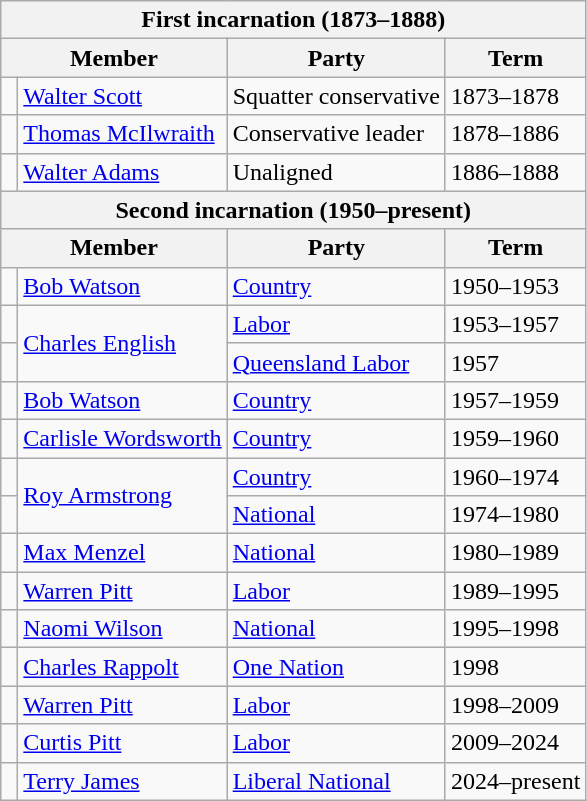<table class="wikitable">
<tr>
<th colspan="4">First incarnation (1873–1888)</th>
</tr>
<tr>
<th colspan="2">Member</th>
<th>Party</th>
<th>Term</th>
</tr>
<tr>
<td> </td>
<td><a href='#'>Walter Scott</a></td>
<td>Squatter conservative</td>
<td>1873–1878</td>
</tr>
<tr>
<td> </td>
<td><a href='#'>Thomas McIlwraith</a></td>
<td>Conservative leader</td>
<td>1878–1886</td>
</tr>
<tr>
<td> </td>
<td><a href='#'>Walter Adams</a></td>
<td>Unaligned</td>
<td>1886–1888</td>
</tr>
<tr>
<th colspan="4">Second incarnation (1950–present)</th>
</tr>
<tr>
<th colspan="2">Member</th>
<th>Party</th>
<th>Term</th>
</tr>
<tr>
<td> </td>
<td><a href='#'>Bob Watson</a></td>
<td><a href='#'>Country</a></td>
<td>1950–1953</td>
</tr>
<tr>
<td> </td>
<td rowspan="2"><a href='#'>Charles English</a></td>
<td><a href='#'>Labor</a></td>
<td>1953–1957</td>
</tr>
<tr>
<td> </td>
<td><a href='#'>Queensland Labor</a></td>
<td>1957</td>
</tr>
<tr>
<td> </td>
<td><a href='#'>Bob Watson</a></td>
<td><a href='#'>Country</a></td>
<td>1957–1959</td>
</tr>
<tr>
<td> </td>
<td><a href='#'>Carlisle Wordsworth</a></td>
<td><a href='#'>Country</a></td>
<td>1959–1960</td>
</tr>
<tr>
<td> </td>
<td rowspan="2"><a href='#'>Roy Armstrong</a></td>
<td><a href='#'>Country</a></td>
<td>1960–1974</td>
</tr>
<tr>
<td> </td>
<td><a href='#'>National</a></td>
<td>1974–1980</td>
</tr>
<tr>
<td> </td>
<td><a href='#'>Max Menzel</a></td>
<td><a href='#'>National</a></td>
<td>1980–1989</td>
</tr>
<tr>
<td> </td>
<td><a href='#'>Warren Pitt</a></td>
<td><a href='#'>Labor</a></td>
<td>1989–1995</td>
</tr>
<tr>
<td> </td>
<td><a href='#'>Naomi Wilson</a></td>
<td><a href='#'>National</a></td>
<td>1995–1998</td>
</tr>
<tr>
<td> </td>
<td><a href='#'>Charles Rappolt</a></td>
<td><a href='#'>One Nation</a></td>
<td>1998</td>
</tr>
<tr>
<td> </td>
<td><a href='#'>Warren Pitt</a></td>
<td><a href='#'>Labor</a></td>
<td>1998–2009</td>
</tr>
<tr>
<td> </td>
<td><a href='#'>Curtis Pitt</a></td>
<td><a href='#'>Labor</a></td>
<td>2009–2024</td>
</tr>
<tr>
<td> </td>
<td><a href='#'>Terry James</a></td>
<td><a href='#'>Liberal National</a></td>
<td>2024–present</td>
</tr>
</table>
